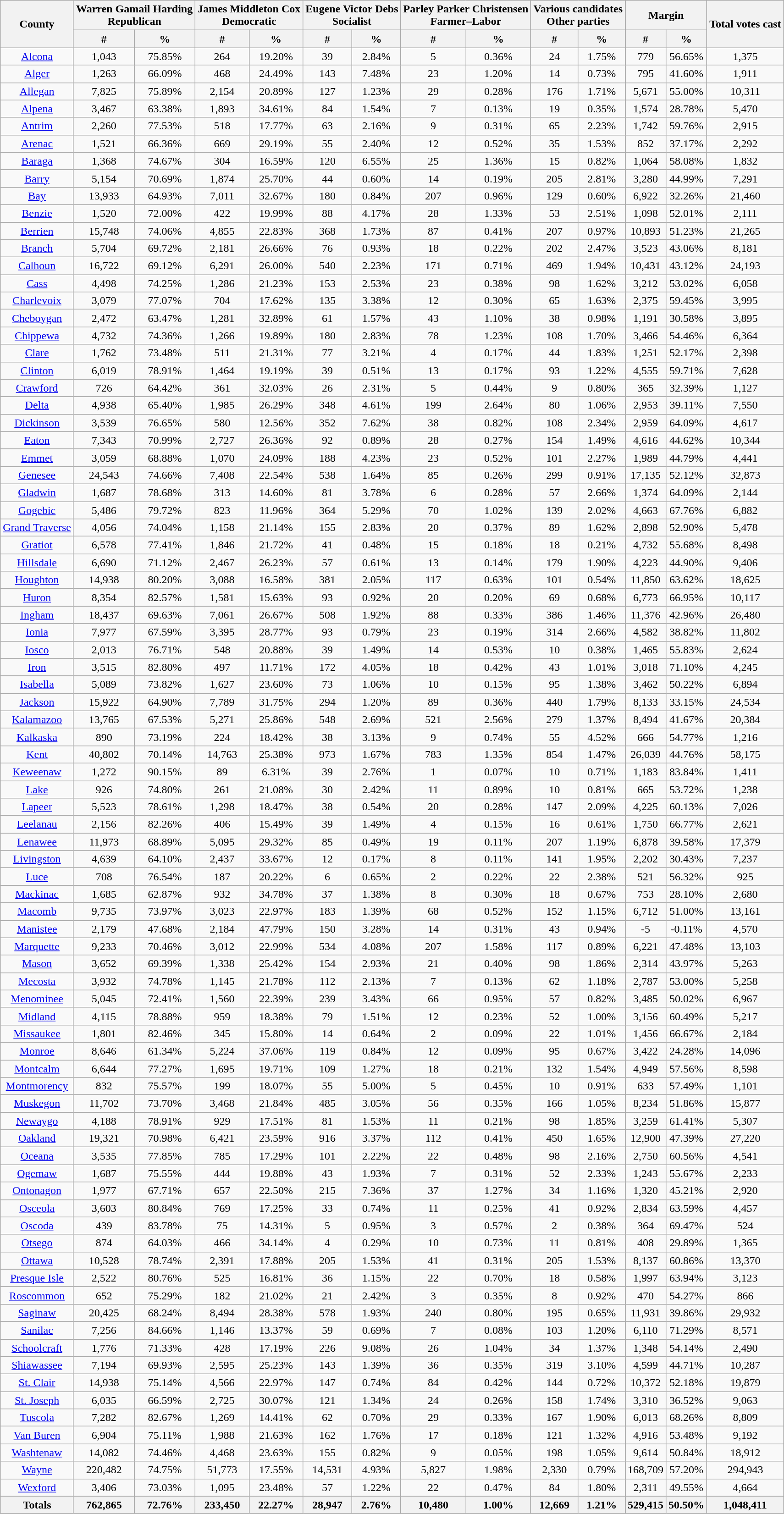<table class="wikitable sortable mw-collapsible mw-collapsed">
<tr>
<th rowspan="2">County</th>
<th style="text-align:center;" colspan="2">Warren Gamail Harding<br>Republican</th>
<th style="text-align:center;" colspan="2">James Middleton Cox<br>Democratic</th>
<th style="text-align:center;" colspan="2">Eugene Victor Debs<br>Socialist</th>
<th style="text-align:center;" colspan="2">Parley Parker Christensen<br>Farmer–Labor</th>
<th style="text-align:center;" colspan="2">Various candidates<br>Other parties</th>
<th style="text-align:center;" colspan="2">Margin</th>
<th data-sort-type="number" rowspan="2" style="text-align:center;">Total votes cast</th>
</tr>
<tr>
<th style="text-align:center;" data-sort-type="number">#</th>
<th style="text-align:center;" data-sort-type="number">%</th>
<th style="text-align:center;" data-sort-type="number">#</th>
<th style="text-align:center;" data-sort-type="number">%</th>
<th style="text-align:center;" data-sort-type="number">#</th>
<th style="text-align:center;" data-sort-type="number">%</th>
<th style="text-align:center;" data-sort-type="number">#</th>
<th style="text-align:center;" data-sort-type="number">%</th>
<th style="text-align:center;" data-sort-type="number">#</th>
<th style="text-align:center;" data-sort-type="number">%</th>
<th style="text-align:center;" data-sort-type="number">#</th>
<th style="text-align:center;" data-sort-type="number">%</th>
</tr>
<tr style="text-align:center;">
<td><a href='#'>Alcona</a></td>
<td>1,043</td>
<td>75.85%</td>
<td>264</td>
<td>19.20%</td>
<td>39</td>
<td>2.84%</td>
<td>5</td>
<td>0.36%</td>
<td>24</td>
<td>1.75%</td>
<td>779</td>
<td>56.65%</td>
<td>1,375</td>
</tr>
<tr style="text-align:center;">
<td><a href='#'>Alger</a></td>
<td>1,263</td>
<td>66.09%</td>
<td>468</td>
<td>24.49%</td>
<td>143</td>
<td>7.48%</td>
<td>23</td>
<td>1.20%</td>
<td>14</td>
<td>0.73%</td>
<td>795</td>
<td>41.60%</td>
<td>1,911</td>
</tr>
<tr style="text-align:center;">
<td><a href='#'>Allegan</a></td>
<td>7,825</td>
<td>75.89%</td>
<td>2,154</td>
<td>20.89%</td>
<td>127</td>
<td>1.23%</td>
<td>29</td>
<td>0.28%</td>
<td>176</td>
<td>1.71%</td>
<td>5,671</td>
<td>55.00%</td>
<td>10,311</td>
</tr>
<tr style="text-align:center;">
<td><a href='#'>Alpena</a></td>
<td>3,467</td>
<td>63.38%</td>
<td>1,893</td>
<td>34.61%</td>
<td>84</td>
<td>1.54%</td>
<td>7</td>
<td>0.13%</td>
<td>19</td>
<td>0.35%</td>
<td>1,574</td>
<td>28.78%</td>
<td>5,470</td>
</tr>
<tr style="text-align:center;">
<td><a href='#'>Antrim</a></td>
<td>2,260</td>
<td>77.53%</td>
<td>518</td>
<td>17.77%</td>
<td>63</td>
<td>2.16%</td>
<td>9</td>
<td>0.31%</td>
<td>65</td>
<td>2.23%</td>
<td>1,742</td>
<td>59.76%</td>
<td>2,915</td>
</tr>
<tr style="text-align:center;">
<td><a href='#'>Arenac</a></td>
<td>1,521</td>
<td>66.36%</td>
<td>669</td>
<td>29.19%</td>
<td>55</td>
<td>2.40%</td>
<td>12</td>
<td>0.52%</td>
<td>35</td>
<td>1.53%</td>
<td>852</td>
<td>37.17%</td>
<td>2,292</td>
</tr>
<tr style="text-align:center;">
<td><a href='#'>Baraga</a></td>
<td>1,368</td>
<td>74.67%</td>
<td>304</td>
<td>16.59%</td>
<td>120</td>
<td>6.55%</td>
<td>25</td>
<td>1.36%</td>
<td>15</td>
<td>0.82%</td>
<td>1,064</td>
<td>58.08%</td>
<td>1,832</td>
</tr>
<tr style="text-align:center;">
<td><a href='#'>Barry</a></td>
<td>5,154</td>
<td>70.69%</td>
<td>1,874</td>
<td>25.70%</td>
<td>44</td>
<td>0.60%</td>
<td>14</td>
<td>0.19%</td>
<td>205</td>
<td>2.81%</td>
<td>3,280</td>
<td>44.99%</td>
<td>7,291</td>
</tr>
<tr style="text-align:center;">
<td><a href='#'>Bay</a></td>
<td>13,933</td>
<td>64.93%</td>
<td>7,011</td>
<td>32.67%</td>
<td>180</td>
<td>0.84%</td>
<td>207</td>
<td>0.96%</td>
<td>129</td>
<td>0.60%</td>
<td>6,922</td>
<td>32.26%</td>
<td>21,460</td>
</tr>
<tr style="text-align:center;">
<td><a href='#'>Benzie</a></td>
<td>1,520</td>
<td>72.00%</td>
<td>422</td>
<td>19.99%</td>
<td>88</td>
<td>4.17%</td>
<td>28</td>
<td>1.33%</td>
<td>53</td>
<td>2.51%</td>
<td>1,098</td>
<td>52.01%</td>
<td>2,111</td>
</tr>
<tr style="text-align:center;">
<td><a href='#'>Berrien</a></td>
<td>15,748</td>
<td>74.06%</td>
<td>4,855</td>
<td>22.83%</td>
<td>368</td>
<td>1.73%</td>
<td>87</td>
<td>0.41%</td>
<td>207</td>
<td>0.97%</td>
<td>10,893</td>
<td>51.23%</td>
<td>21,265</td>
</tr>
<tr style="text-align:center;">
<td><a href='#'>Branch</a></td>
<td>5,704</td>
<td>69.72%</td>
<td>2,181</td>
<td>26.66%</td>
<td>76</td>
<td>0.93%</td>
<td>18</td>
<td>0.22%</td>
<td>202</td>
<td>2.47%</td>
<td>3,523</td>
<td>43.06%</td>
<td>8,181</td>
</tr>
<tr style="text-align:center;">
<td><a href='#'>Calhoun</a></td>
<td>16,722</td>
<td>69.12%</td>
<td>6,291</td>
<td>26.00%</td>
<td>540</td>
<td>2.23%</td>
<td>171</td>
<td>0.71%</td>
<td>469</td>
<td>1.94%</td>
<td>10,431</td>
<td>43.12%</td>
<td>24,193</td>
</tr>
<tr style="text-align:center;">
<td><a href='#'>Cass</a></td>
<td>4,498</td>
<td>74.25%</td>
<td>1,286</td>
<td>21.23%</td>
<td>153</td>
<td>2.53%</td>
<td>23</td>
<td>0.38%</td>
<td>98</td>
<td>1.62%</td>
<td>3,212</td>
<td>53.02%</td>
<td>6,058</td>
</tr>
<tr style="text-align:center;">
<td><a href='#'>Charlevoix</a></td>
<td>3,079</td>
<td>77.07%</td>
<td>704</td>
<td>17.62%</td>
<td>135</td>
<td>3.38%</td>
<td>12</td>
<td>0.30%</td>
<td>65</td>
<td>1.63%</td>
<td>2,375</td>
<td>59.45%</td>
<td>3,995</td>
</tr>
<tr style="text-align:center;">
<td><a href='#'>Cheboygan</a></td>
<td>2,472</td>
<td>63.47%</td>
<td>1,281</td>
<td>32.89%</td>
<td>61</td>
<td>1.57%</td>
<td>43</td>
<td>1.10%</td>
<td>38</td>
<td>0.98%</td>
<td>1,191</td>
<td>30.58%</td>
<td>3,895</td>
</tr>
<tr style="text-align:center;">
<td><a href='#'>Chippewa</a></td>
<td>4,732</td>
<td>74.36%</td>
<td>1,266</td>
<td>19.89%</td>
<td>180</td>
<td>2.83%</td>
<td>78</td>
<td>1.23%</td>
<td>108</td>
<td>1.70%</td>
<td>3,466</td>
<td>54.46%</td>
<td>6,364</td>
</tr>
<tr style="text-align:center;">
<td><a href='#'>Clare</a></td>
<td>1,762</td>
<td>73.48%</td>
<td>511</td>
<td>21.31%</td>
<td>77</td>
<td>3.21%</td>
<td>4</td>
<td>0.17%</td>
<td>44</td>
<td>1.83%</td>
<td>1,251</td>
<td>52.17%</td>
<td>2,398</td>
</tr>
<tr style="text-align:center;">
<td><a href='#'>Clinton</a></td>
<td>6,019</td>
<td>78.91%</td>
<td>1,464</td>
<td>19.19%</td>
<td>39</td>
<td>0.51%</td>
<td>13</td>
<td>0.17%</td>
<td>93</td>
<td>1.22%</td>
<td>4,555</td>
<td>59.71%</td>
<td>7,628</td>
</tr>
<tr style="text-align:center;">
<td><a href='#'>Crawford</a></td>
<td>726</td>
<td>64.42%</td>
<td>361</td>
<td>32.03%</td>
<td>26</td>
<td>2.31%</td>
<td>5</td>
<td>0.44%</td>
<td>9</td>
<td>0.80%</td>
<td>365</td>
<td>32.39%</td>
<td>1,127</td>
</tr>
<tr style="text-align:center;">
<td><a href='#'>Delta</a></td>
<td>4,938</td>
<td>65.40%</td>
<td>1,985</td>
<td>26.29%</td>
<td>348</td>
<td>4.61%</td>
<td>199</td>
<td>2.64%</td>
<td>80</td>
<td>1.06%</td>
<td>2,953</td>
<td>39.11%</td>
<td>7,550</td>
</tr>
<tr style="text-align:center;">
<td><a href='#'>Dickinson</a></td>
<td>3,539</td>
<td>76.65%</td>
<td>580</td>
<td>12.56%</td>
<td>352</td>
<td>7.62%</td>
<td>38</td>
<td>0.82%</td>
<td>108</td>
<td>2.34%</td>
<td>2,959</td>
<td>64.09%</td>
<td>4,617</td>
</tr>
<tr style="text-align:center;">
<td><a href='#'>Eaton</a></td>
<td>7,343</td>
<td>70.99%</td>
<td>2,727</td>
<td>26.36%</td>
<td>92</td>
<td>0.89%</td>
<td>28</td>
<td>0.27%</td>
<td>154</td>
<td>1.49%</td>
<td>4,616</td>
<td>44.62%</td>
<td>10,344</td>
</tr>
<tr style="text-align:center;">
<td><a href='#'>Emmet</a></td>
<td>3,059</td>
<td>68.88%</td>
<td>1,070</td>
<td>24.09%</td>
<td>188</td>
<td>4.23%</td>
<td>23</td>
<td>0.52%</td>
<td>101</td>
<td>2.27%</td>
<td>1,989</td>
<td>44.79%</td>
<td>4,441</td>
</tr>
<tr style="text-align:center;">
<td><a href='#'>Genesee</a></td>
<td>24,543</td>
<td>74.66%</td>
<td>7,408</td>
<td>22.54%</td>
<td>538</td>
<td>1.64%</td>
<td>85</td>
<td>0.26%</td>
<td>299</td>
<td>0.91%</td>
<td>17,135</td>
<td>52.12%</td>
<td>32,873</td>
</tr>
<tr style="text-align:center;">
<td><a href='#'>Gladwin</a></td>
<td>1,687</td>
<td>78.68%</td>
<td>313</td>
<td>14.60%</td>
<td>81</td>
<td>3.78%</td>
<td>6</td>
<td>0.28%</td>
<td>57</td>
<td>2.66%</td>
<td>1,374</td>
<td>64.09%</td>
<td>2,144</td>
</tr>
<tr style="text-align:center;">
<td><a href='#'>Gogebic</a></td>
<td>5,486</td>
<td>79.72%</td>
<td>823</td>
<td>11.96%</td>
<td>364</td>
<td>5.29%</td>
<td>70</td>
<td>1.02%</td>
<td>139</td>
<td>2.02%</td>
<td>4,663</td>
<td>67.76%</td>
<td>6,882</td>
</tr>
<tr style="text-align:center;">
<td><a href='#'>Grand Traverse</a></td>
<td>4,056</td>
<td>74.04%</td>
<td>1,158</td>
<td>21.14%</td>
<td>155</td>
<td>2.83%</td>
<td>20</td>
<td>0.37%</td>
<td>89</td>
<td>1.62%</td>
<td>2,898</td>
<td>52.90%</td>
<td>5,478</td>
</tr>
<tr style="text-align:center;">
<td><a href='#'>Gratiot</a></td>
<td>6,578</td>
<td>77.41%</td>
<td>1,846</td>
<td>21.72%</td>
<td>41</td>
<td>0.48%</td>
<td>15</td>
<td>0.18%</td>
<td>18</td>
<td>0.21%</td>
<td>4,732</td>
<td>55.68%</td>
<td>8,498</td>
</tr>
<tr style="text-align:center;">
<td><a href='#'>Hillsdale</a></td>
<td>6,690</td>
<td>71.12%</td>
<td>2,467</td>
<td>26.23%</td>
<td>57</td>
<td>0.61%</td>
<td>13</td>
<td>0.14%</td>
<td>179</td>
<td>1.90%</td>
<td>4,223</td>
<td>44.90%</td>
<td>9,406</td>
</tr>
<tr style="text-align:center;">
<td><a href='#'>Houghton</a></td>
<td>14,938</td>
<td>80.20%</td>
<td>3,088</td>
<td>16.58%</td>
<td>381</td>
<td>2.05%</td>
<td>117</td>
<td>0.63%</td>
<td>101</td>
<td>0.54%</td>
<td>11,850</td>
<td>63.62%</td>
<td>18,625</td>
</tr>
<tr style="text-align:center;">
<td><a href='#'>Huron</a></td>
<td>8,354</td>
<td>82.57%</td>
<td>1,581</td>
<td>15.63%</td>
<td>93</td>
<td>0.92%</td>
<td>20</td>
<td>0.20%</td>
<td>69</td>
<td>0.68%</td>
<td>6,773</td>
<td>66.95%</td>
<td>10,117</td>
</tr>
<tr style="text-align:center;">
<td><a href='#'>Ingham</a></td>
<td>18,437</td>
<td>69.63%</td>
<td>7,061</td>
<td>26.67%</td>
<td>508</td>
<td>1.92%</td>
<td>88</td>
<td>0.33%</td>
<td>386</td>
<td>1.46%</td>
<td>11,376</td>
<td>42.96%</td>
<td>26,480</td>
</tr>
<tr style="text-align:center;">
<td><a href='#'>Ionia</a></td>
<td>7,977</td>
<td>67.59%</td>
<td>3,395</td>
<td>28.77%</td>
<td>93</td>
<td>0.79%</td>
<td>23</td>
<td>0.19%</td>
<td>314</td>
<td>2.66%</td>
<td>4,582</td>
<td>38.82%</td>
<td>11,802</td>
</tr>
<tr style="text-align:center;">
<td><a href='#'>Iosco</a></td>
<td>2,013</td>
<td>76.71%</td>
<td>548</td>
<td>20.88%</td>
<td>39</td>
<td>1.49%</td>
<td>14</td>
<td>0.53%</td>
<td>10</td>
<td>0.38%</td>
<td>1,465</td>
<td>55.83%</td>
<td>2,624</td>
</tr>
<tr style="text-align:center;">
<td><a href='#'>Iron</a></td>
<td>3,515</td>
<td>82.80%</td>
<td>497</td>
<td>11.71%</td>
<td>172</td>
<td>4.05%</td>
<td>18</td>
<td>0.42%</td>
<td>43</td>
<td>1.01%</td>
<td>3,018</td>
<td>71.10%</td>
<td>4,245</td>
</tr>
<tr style="text-align:center;">
<td><a href='#'>Isabella</a></td>
<td>5,089</td>
<td>73.82%</td>
<td>1,627</td>
<td>23.60%</td>
<td>73</td>
<td>1.06%</td>
<td>10</td>
<td>0.15%</td>
<td>95</td>
<td>1.38%</td>
<td>3,462</td>
<td>50.22%</td>
<td>6,894</td>
</tr>
<tr style="text-align:center;">
<td><a href='#'>Jackson</a></td>
<td>15,922</td>
<td>64.90%</td>
<td>7,789</td>
<td>31.75%</td>
<td>294</td>
<td>1.20%</td>
<td>89</td>
<td>0.36%</td>
<td>440</td>
<td>1.79%</td>
<td>8,133</td>
<td>33.15%</td>
<td>24,534</td>
</tr>
<tr style="text-align:center;">
<td><a href='#'>Kalamazoo</a></td>
<td>13,765</td>
<td>67.53%</td>
<td>5,271</td>
<td>25.86%</td>
<td>548</td>
<td>2.69%</td>
<td>521</td>
<td>2.56%</td>
<td>279</td>
<td>1.37%</td>
<td>8,494</td>
<td>41.67%</td>
<td>20,384</td>
</tr>
<tr style="text-align:center;">
<td><a href='#'>Kalkaska</a></td>
<td>890</td>
<td>73.19%</td>
<td>224</td>
<td>18.42%</td>
<td>38</td>
<td>3.13%</td>
<td>9</td>
<td>0.74%</td>
<td>55</td>
<td>4.52%</td>
<td>666</td>
<td>54.77%</td>
<td>1,216</td>
</tr>
<tr style="text-align:center;">
<td><a href='#'>Kent</a></td>
<td>40,802</td>
<td>70.14%</td>
<td>14,763</td>
<td>25.38%</td>
<td>973</td>
<td>1.67%</td>
<td>783</td>
<td>1.35%</td>
<td>854</td>
<td>1.47%</td>
<td>26,039</td>
<td>44.76%</td>
<td>58,175</td>
</tr>
<tr style="text-align:center;">
<td><a href='#'>Keweenaw</a></td>
<td>1,272</td>
<td>90.15%</td>
<td>89</td>
<td>6.31%</td>
<td>39</td>
<td>2.76%</td>
<td>1</td>
<td>0.07%</td>
<td>10</td>
<td>0.71%</td>
<td>1,183</td>
<td>83.84%</td>
<td>1,411</td>
</tr>
<tr style="text-align:center;">
<td><a href='#'>Lake</a></td>
<td>926</td>
<td>74.80%</td>
<td>261</td>
<td>21.08%</td>
<td>30</td>
<td>2.42%</td>
<td>11</td>
<td>0.89%</td>
<td>10</td>
<td>0.81%</td>
<td>665</td>
<td>53.72%</td>
<td>1,238</td>
</tr>
<tr style="text-align:center;">
<td><a href='#'>Lapeer</a></td>
<td>5,523</td>
<td>78.61%</td>
<td>1,298</td>
<td>18.47%</td>
<td>38</td>
<td>0.54%</td>
<td>20</td>
<td>0.28%</td>
<td>147</td>
<td>2.09%</td>
<td>4,225</td>
<td>60.13%</td>
<td>7,026</td>
</tr>
<tr style="text-align:center;">
<td><a href='#'>Leelanau</a></td>
<td>2,156</td>
<td>82.26%</td>
<td>406</td>
<td>15.49%</td>
<td>39</td>
<td>1.49%</td>
<td>4</td>
<td>0.15%</td>
<td>16</td>
<td>0.61%</td>
<td>1,750</td>
<td>66.77%</td>
<td>2,621</td>
</tr>
<tr style="text-align:center;">
<td><a href='#'>Lenawee</a></td>
<td>11,973</td>
<td>68.89%</td>
<td>5,095</td>
<td>29.32%</td>
<td>85</td>
<td>0.49%</td>
<td>19</td>
<td>0.11%</td>
<td>207</td>
<td>1.19%</td>
<td>6,878</td>
<td>39.58%</td>
<td>17,379</td>
</tr>
<tr style="text-align:center;">
<td><a href='#'>Livingston</a></td>
<td>4,639</td>
<td>64.10%</td>
<td>2,437</td>
<td>33.67%</td>
<td>12</td>
<td>0.17%</td>
<td>8</td>
<td>0.11%</td>
<td>141</td>
<td>1.95%</td>
<td>2,202</td>
<td>30.43%</td>
<td>7,237</td>
</tr>
<tr style="text-align:center;">
<td><a href='#'>Luce</a></td>
<td>708</td>
<td>76.54%</td>
<td>187</td>
<td>20.22%</td>
<td>6</td>
<td>0.65%</td>
<td>2</td>
<td>0.22%</td>
<td>22</td>
<td>2.38%</td>
<td>521</td>
<td>56.32%</td>
<td>925</td>
</tr>
<tr style="text-align:center;">
<td><a href='#'>Mackinac</a></td>
<td>1,685</td>
<td>62.87%</td>
<td>932</td>
<td>34.78%</td>
<td>37</td>
<td>1.38%</td>
<td>8</td>
<td>0.30%</td>
<td>18</td>
<td>0.67%</td>
<td>753</td>
<td>28.10%</td>
<td>2,680</td>
</tr>
<tr style="text-align:center;">
<td><a href='#'>Macomb</a></td>
<td>9,735</td>
<td>73.97%</td>
<td>3,023</td>
<td>22.97%</td>
<td>183</td>
<td>1.39%</td>
<td>68</td>
<td>0.52%</td>
<td>152</td>
<td>1.15%</td>
<td>6,712</td>
<td>51.00%</td>
<td>13,161</td>
</tr>
<tr style="text-align:center;">
<td><a href='#'>Manistee</a></td>
<td>2,179</td>
<td>47.68%</td>
<td>2,184</td>
<td>47.79%</td>
<td>150</td>
<td>3.28%</td>
<td>14</td>
<td>0.31%</td>
<td>43</td>
<td>0.94%</td>
<td>-5</td>
<td>-0.11%</td>
<td>4,570</td>
</tr>
<tr style="text-align:center;">
<td><a href='#'>Marquette</a></td>
<td>9,233</td>
<td>70.46%</td>
<td>3,012</td>
<td>22.99%</td>
<td>534</td>
<td>4.08%</td>
<td>207</td>
<td>1.58%</td>
<td>117</td>
<td>0.89%</td>
<td>6,221</td>
<td>47.48%</td>
<td>13,103</td>
</tr>
<tr style="text-align:center;">
<td><a href='#'>Mason</a></td>
<td>3,652</td>
<td>69.39%</td>
<td>1,338</td>
<td>25.42%</td>
<td>154</td>
<td>2.93%</td>
<td>21</td>
<td>0.40%</td>
<td>98</td>
<td>1.86%</td>
<td>2,314</td>
<td>43.97%</td>
<td>5,263</td>
</tr>
<tr style="text-align:center;">
<td><a href='#'>Mecosta</a></td>
<td>3,932</td>
<td>74.78%</td>
<td>1,145</td>
<td>21.78%</td>
<td>112</td>
<td>2.13%</td>
<td>7</td>
<td>0.13%</td>
<td>62</td>
<td>1.18%</td>
<td>2,787</td>
<td>53.00%</td>
<td>5,258</td>
</tr>
<tr style="text-align:center;">
<td><a href='#'>Menominee</a></td>
<td>5,045</td>
<td>72.41%</td>
<td>1,560</td>
<td>22.39%</td>
<td>239</td>
<td>3.43%</td>
<td>66</td>
<td>0.95%</td>
<td>57</td>
<td>0.82%</td>
<td>3,485</td>
<td>50.02%</td>
<td>6,967</td>
</tr>
<tr style="text-align:center;">
<td><a href='#'>Midland</a></td>
<td>4,115</td>
<td>78.88%</td>
<td>959</td>
<td>18.38%</td>
<td>79</td>
<td>1.51%</td>
<td>12</td>
<td>0.23%</td>
<td>52</td>
<td>1.00%</td>
<td>3,156</td>
<td>60.49%</td>
<td>5,217</td>
</tr>
<tr style="text-align:center;">
<td><a href='#'>Missaukee</a></td>
<td>1,801</td>
<td>82.46%</td>
<td>345</td>
<td>15.80%</td>
<td>14</td>
<td>0.64%</td>
<td>2</td>
<td>0.09%</td>
<td>22</td>
<td>1.01%</td>
<td>1,456</td>
<td>66.67%</td>
<td>2,184</td>
</tr>
<tr style="text-align:center;">
<td><a href='#'>Monroe</a></td>
<td>8,646</td>
<td>61.34%</td>
<td>5,224</td>
<td>37.06%</td>
<td>119</td>
<td>0.84%</td>
<td>12</td>
<td>0.09%</td>
<td>95</td>
<td>0.67%</td>
<td>3,422</td>
<td>24.28%</td>
<td>14,096</td>
</tr>
<tr style="text-align:center;">
<td><a href='#'>Montcalm</a></td>
<td>6,644</td>
<td>77.27%</td>
<td>1,695</td>
<td>19.71%</td>
<td>109</td>
<td>1.27%</td>
<td>18</td>
<td>0.21%</td>
<td>132</td>
<td>1.54%</td>
<td>4,949</td>
<td>57.56%</td>
<td>8,598</td>
</tr>
<tr style="text-align:center;">
<td><a href='#'>Montmorency</a></td>
<td>832</td>
<td>75.57%</td>
<td>199</td>
<td>18.07%</td>
<td>55</td>
<td>5.00%</td>
<td>5</td>
<td>0.45%</td>
<td>10</td>
<td>0.91%</td>
<td>633</td>
<td>57.49%</td>
<td>1,101</td>
</tr>
<tr style="text-align:center;">
<td><a href='#'>Muskegon</a></td>
<td>11,702</td>
<td>73.70%</td>
<td>3,468</td>
<td>21.84%</td>
<td>485</td>
<td>3.05%</td>
<td>56</td>
<td>0.35%</td>
<td>166</td>
<td>1.05%</td>
<td>8,234</td>
<td>51.86%</td>
<td>15,877</td>
</tr>
<tr style="text-align:center;">
<td><a href='#'>Newaygo</a></td>
<td>4,188</td>
<td>78.91%</td>
<td>929</td>
<td>17.51%</td>
<td>81</td>
<td>1.53%</td>
<td>11</td>
<td>0.21%</td>
<td>98</td>
<td>1.85%</td>
<td>3,259</td>
<td>61.41%</td>
<td>5,307</td>
</tr>
<tr style="text-align:center;">
<td><a href='#'>Oakland</a></td>
<td>19,321</td>
<td>70.98%</td>
<td>6,421</td>
<td>23.59%</td>
<td>916</td>
<td>3.37%</td>
<td>112</td>
<td>0.41%</td>
<td>450</td>
<td>1.65%</td>
<td>12,900</td>
<td>47.39%</td>
<td>27,220</td>
</tr>
<tr style="text-align:center;">
<td><a href='#'>Oceana</a></td>
<td>3,535</td>
<td>77.85%</td>
<td>785</td>
<td>17.29%</td>
<td>101</td>
<td>2.22%</td>
<td>22</td>
<td>0.48%</td>
<td>98</td>
<td>2.16%</td>
<td>2,750</td>
<td>60.56%</td>
<td>4,541</td>
</tr>
<tr style="text-align:center;">
<td><a href='#'>Ogemaw</a></td>
<td>1,687</td>
<td>75.55%</td>
<td>444</td>
<td>19.88%</td>
<td>43</td>
<td>1.93%</td>
<td>7</td>
<td>0.31%</td>
<td>52</td>
<td>2.33%</td>
<td>1,243</td>
<td>55.67%</td>
<td>2,233</td>
</tr>
<tr style="text-align:center;">
<td><a href='#'>Ontonagon</a></td>
<td>1,977</td>
<td>67.71%</td>
<td>657</td>
<td>22.50%</td>
<td>215</td>
<td>7.36%</td>
<td>37</td>
<td>1.27%</td>
<td>34</td>
<td>1.16%</td>
<td>1,320</td>
<td>45.21%</td>
<td>2,920</td>
</tr>
<tr style="text-align:center;">
<td><a href='#'>Osceola</a></td>
<td>3,603</td>
<td>80.84%</td>
<td>769</td>
<td>17.25%</td>
<td>33</td>
<td>0.74%</td>
<td>11</td>
<td>0.25%</td>
<td>41</td>
<td>0.92%</td>
<td>2,834</td>
<td>63.59%</td>
<td>4,457</td>
</tr>
<tr style="text-align:center;">
<td><a href='#'>Oscoda</a></td>
<td>439</td>
<td>83.78%</td>
<td>75</td>
<td>14.31%</td>
<td>5</td>
<td>0.95%</td>
<td>3</td>
<td>0.57%</td>
<td>2</td>
<td>0.38%</td>
<td>364</td>
<td>69.47%</td>
<td>524</td>
</tr>
<tr style="text-align:center;">
<td><a href='#'>Otsego</a></td>
<td>874</td>
<td>64.03%</td>
<td>466</td>
<td>34.14%</td>
<td>4</td>
<td>0.29%</td>
<td>10</td>
<td>0.73%</td>
<td>11</td>
<td>0.81%</td>
<td>408</td>
<td>29.89%</td>
<td>1,365</td>
</tr>
<tr style="text-align:center;">
<td><a href='#'>Ottawa</a></td>
<td>10,528</td>
<td>78.74%</td>
<td>2,391</td>
<td>17.88%</td>
<td>205</td>
<td>1.53%</td>
<td>41</td>
<td>0.31%</td>
<td>205</td>
<td>1.53%</td>
<td>8,137</td>
<td>60.86%</td>
<td>13,370</td>
</tr>
<tr style="text-align:center;">
<td><a href='#'>Presque Isle</a></td>
<td>2,522</td>
<td>80.76%</td>
<td>525</td>
<td>16.81%</td>
<td>36</td>
<td>1.15%</td>
<td>22</td>
<td>0.70%</td>
<td>18</td>
<td>0.58%</td>
<td>1,997</td>
<td>63.94%</td>
<td>3,123</td>
</tr>
<tr style="text-align:center;">
<td><a href='#'>Roscommon</a></td>
<td>652</td>
<td>75.29%</td>
<td>182</td>
<td>21.02%</td>
<td>21</td>
<td>2.42%</td>
<td>3</td>
<td>0.35%</td>
<td>8</td>
<td>0.92%</td>
<td>470</td>
<td>54.27%</td>
<td>866</td>
</tr>
<tr style="text-align:center;">
<td><a href='#'>Saginaw</a></td>
<td>20,425</td>
<td>68.24%</td>
<td>8,494</td>
<td>28.38%</td>
<td>578</td>
<td>1.93%</td>
<td>240</td>
<td>0.80%</td>
<td>195</td>
<td>0.65%</td>
<td>11,931</td>
<td>39.86%</td>
<td>29,932</td>
</tr>
<tr style="text-align:center;">
<td><a href='#'>Sanilac</a></td>
<td>7,256</td>
<td>84.66%</td>
<td>1,146</td>
<td>13.37%</td>
<td>59</td>
<td>0.69%</td>
<td>7</td>
<td>0.08%</td>
<td>103</td>
<td>1.20%</td>
<td>6,110</td>
<td>71.29%</td>
<td>8,571</td>
</tr>
<tr style="text-align:center;">
<td><a href='#'>Schoolcraft</a></td>
<td>1,776</td>
<td>71.33%</td>
<td>428</td>
<td>17.19%</td>
<td>226</td>
<td>9.08%</td>
<td>26</td>
<td>1.04%</td>
<td>34</td>
<td>1.37%</td>
<td>1,348</td>
<td>54.14%</td>
<td>2,490</td>
</tr>
<tr style="text-align:center;">
<td><a href='#'>Shiawassee</a></td>
<td>7,194</td>
<td>69.93%</td>
<td>2,595</td>
<td>25.23%</td>
<td>143</td>
<td>1.39%</td>
<td>36</td>
<td>0.35%</td>
<td>319</td>
<td>3.10%</td>
<td>4,599</td>
<td>44.71%</td>
<td>10,287</td>
</tr>
<tr style="text-align:center;">
<td><a href='#'>St. Clair</a></td>
<td>14,938</td>
<td>75.14%</td>
<td>4,566</td>
<td>22.97%</td>
<td>147</td>
<td>0.74%</td>
<td>84</td>
<td>0.42%</td>
<td>144</td>
<td>0.72%</td>
<td>10,372</td>
<td>52.18%</td>
<td>19,879</td>
</tr>
<tr style="text-align:center;">
<td><a href='#'>St. Joseph</a></td>
<td>6,035</td>
<td>66.59%</td>
<td>2,725</td>
<td>30.07%</td>
<td>121</td>
<td>1.34%</td>
<td>24</td>
<td>0.26%</td>
<td>158</td>
<td>1.74%</td>
<td>3,310</td>
<td>36.52%</td>
<td>9,063</td>
</tr>
<tr style="text-align:center;">
<td><a href='#'>Tuscola</a></td>
<td>7,282</td>
<td>82.67%</td>
<td>1,269</td>
<td>14.41%</td>
<td>62</td>
<td>0.70%</td>
<td>29</td>
<td>0.33%</td>
<td>167</td>
<td>1.90%</td>
<td>6,013</td>
<td>68.26%</td>
<td>8,809</td>
</tr>
<tr style="text-align:center;">
<td><a href='#'>Van Buren</a></td>
<td>6,904</td>
<td>75.11%</td>
<td>1,988</td>
<td>21.63%</td>
<td>162</td>
<td>1.76%</td>
<td>17</td>
<td>0.18%</td>
<td>121</td>
<td>1.32%</td>
<td>4,916</td>
<td>53.48%</td>
<td>9,192</td>
</tr>
<tr style="text-align:center;">
<td><a href='#'>Washtenaw</a></td>
<td>14,082</td>
<td>74.46%</td>
<td>4,468</td>
<td>23.63%</td>
<td>155</td>
<td>0.82%</td>
<td>9</td>
<td>0.05%</td>
<td>198</td>
<td>1.05%</td>
<td>9,614</td>
<td>50.84%</td>
<td>18,912</td>
</tr>
<tr style="text-align:center;">
<td><a href='#'>Wayne</a></td>
<td>220,482</td>
<td>74.75%</td>
<td>51,773</td>
<td>17.55%</td>
<td>14,531</td>
<td>4.93%</td>
<td>5,827</td>
<td>1.98%</td>
<td>2,330</td>
<td>0.79%</td>
<td>168,709</td>
<td>57.20%</td>
<td>294,943</td>
</tr>
<tr style="text-align:center;">
<td><a href='#'>Wexford</a></td>
<td>3,406</td>
<td>73.03%</td>
<td>1,095</td>
<td>23.48%</td>
<td>57</td>
<td>1.22%</td>
<td>22</td>
<td>0.47%</td>
<td>84</td>
<td>1.80%</td>
<td>2,311</td>
<td>49.55%</td>
<td>4,664</td>
</tr>
<tr style="text-align:center;">
<th>Totals</th>
<th>762,865</th>
<th>72.76%</th>
<th>233,450</th>
<th>22.27%</th>
<th>28,947</th>
<th>2.76%</th>
<th>10,480</th>
<th>1.00%</th>
<th>12,669</th>
<th>1.21%</th>
<th>529,415</th>
<th>50.50%</th>
<th>1,048,411</th>
</tr>
</table>
